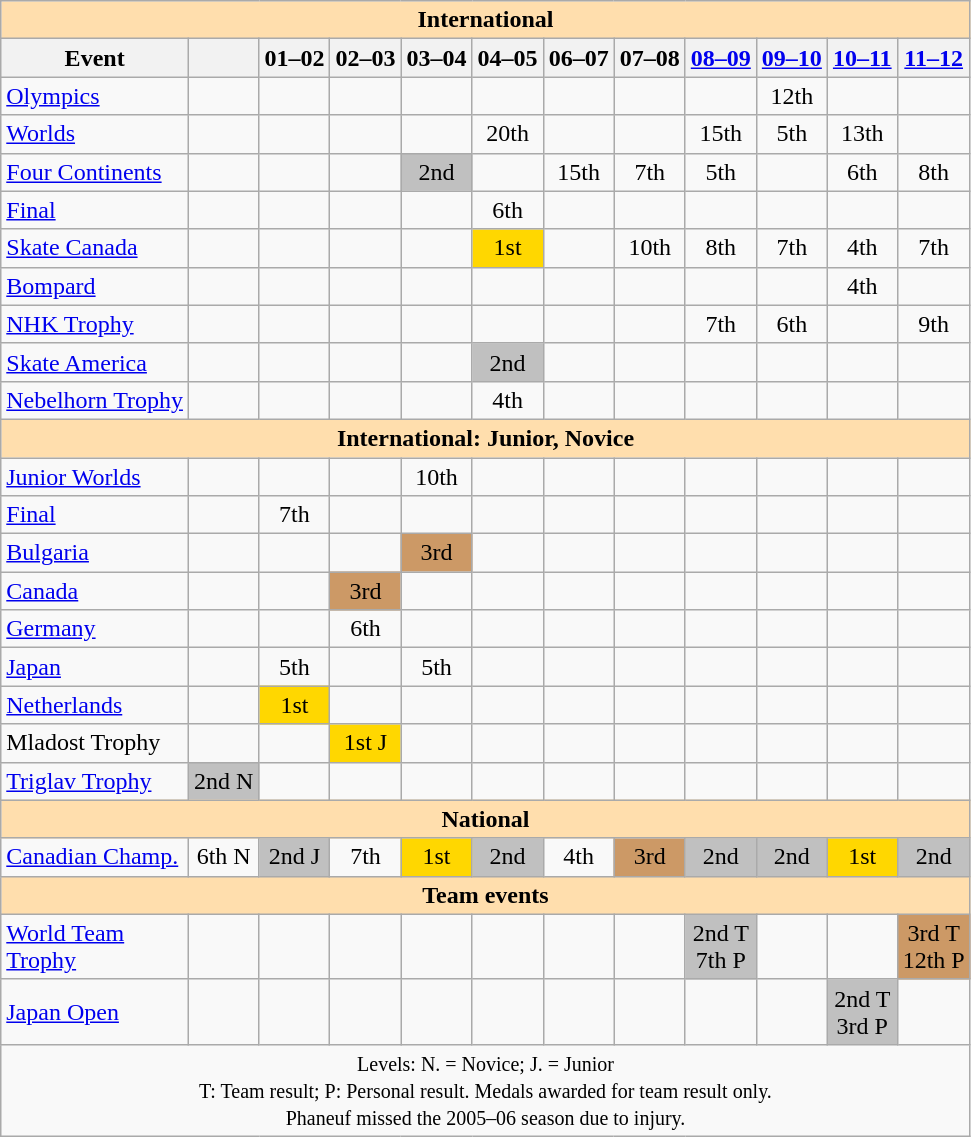<table class="wikitable" style="text-align:center">
<tr>
<th style="background-color: #ffdead; " colspan=13 align=center>International</th>
</tr>
<tr>
<th>Event</th>
<th></th>
<th>01–02</th>
<th>02–03</th>
<th>03–04</th>
<th>04–05</th>
<th>06–07</th>
<th>07–08</th>
<th><a href='#'>08–09</a></th>
<th><a href='#'>09–10</a></th>
<th><a href='#'>10–11</a></th>
<th><a href='#'>11–12</a></th>
</tr>
<tr>
<td align=left><a href='#'>Olympics</a></td>
<td></td>
<td></td>
<td></td>
<td></td>
<td></td>
<td></td>
<td></td>
<td></td>
<td>12th</td>
<td></td>
<td></td>
</tr>
<tr>
<td align=left><a href='#'>Worlds</a></td>
<td></td>
<td></td>
<td></td>
<td></td>
<td>20th</td>
<td></td>
<td></td>
<td>15th</td>
<td>5th</td>
<td>13th</td>
<td></td>
</tr>
<tr>
<td align=left><a href='#'>Four Continents</a></td>
<td></td>
<td></td>
<td></td>
<td bgcolor=silver>2nd</td>
<td></td>
<td>15th</td>
<td>7th</td>
<td>5th</td>
<td></td>
<td>6th</td>
<td>8th</td>
</tr>
<tr>
<td align=left> <a href='#'>Final</a></td>
<td></td>
<td></td>
<td></td>
<td></td>
<td>6th</td>
<td></td>
<td></td>
<td></td>
<td></td>
<td></td>
<td></td>
</tr>
<tr>
<td align=left> <a href='#'>Skate Canada</a></td>
<td></td>
<td></td>
<td></td>
<td></td>
<td bgcolor=gold>1st</td>
<td></td>
<td>10th</td>
<td>8th</td>
<td>7th</td>
<td>4th</td>
<td>7th</td>
</tr>
<tr>
<td align=left> <a href='#'>Bompard</a></td>
<td></td>
<td></td>
<td></td>
<td></td>
<td></td>
<td></td>
<td></td>
<td></td>
<td></td>
<td>4th</td>
<td></td>
</tr>
<tr>
<td align=left> <a href='#'>NHK Trophy</a></td>
<td></td>
<td></td>
<td></td>
<td></td>
<td></td>
<td></td>
<td></td>
<td>7th</td>
<td>6th</td>
<td></td>
<td>9th</td>
</tr>
<tr>
<td align=left> <a href='#'>Skate America</a></td>
<td></td>
<td></td>
<td></td>
<td></td>
<td bgcolor=silver>2nd</td>
<td></td>
<td></td>
<td></td>
<td></td>
<td></td>
<td></td>
</tr>
<tr>
<td align=left><a href='#'>Nebelhorn Trophy</a></td>
<td></td>
<td></td>
<td></td>
<td></td>
<td>4th</td>
<td></td>
<td></td>
<td></td>
<td></td>
<td></td>
<td></td>
</tr>
<tr>
<th style="background-color: #ffdead; " colspan=13 align=center>International: Junior, Novice</th>
</tr>
<tr>
<td align=left><a href='#'>Junior Worlds</a></td>
<td></td>
<td></td>
<td></td>
<td>10th</td>
<td></td>
<td></td>
<td></td>
<td></td>
<td></td>
<td></td>
<td></td>
</tr>
<tr>
<td align=left> <a href='#'>Final</a></td>
<td></td>
<td>7th</td>
<td></td>
<td></td>
<td></td>
<td></td>
<td></td>
<td></td>
<td></td>
<td></td>
<td></td>
</tr>
<tr>
<td align=left> <a href='#'>Bulgaria</a></td>
<td></td>
<td></td>
<td></td>
<td bgcolor=cc9966>3rd</td>
<td></td>
<td></td>
<td></td>
<td></td>
<td></td>
<td></td>
<td></td>
</tr>
<tr>
<td align=left> <a href='#'>Canada</a></td>
<td></td>
<td></td>
<td bgcolor=cc9966>3rd</td>
<td></td>
<td></td>
<td></td>
<td></td>
<td></td>
<td></td>
<td></td>
<td></td>
</tr>
<tr>
<td align=left> <a href='#'>Germany</a></td>
<td></td>
<td></td>
<td>6th</td>
<td></td>
<td></td>
<td></td>
<td></td>
<td></td>
<td></td>
<td></td>
<td></td>
</tr>
<tr>
<td align=left> <a href='#'>Japan</a></td>
<td></td>
<td>5th</td>
<td></td>
<td>5th</td>
<td></td>
<td></td>
<td></td>
<td></td>
<td></td>
<td></td>
<td></td>
</tr>
<tr>
<td align=left> <a href='#'>Netherlands</a></td>
<td></td>
<td bgcolor=gold>1st</td>
<td></td>
<td></td>
<td></td>
<td></td>
<td></td>
<td></td>
<td></td>
<td></td>
<td></td>
</tr>
<tr>
<td align=left>Mladost Trophy</td>
<td></td>
<td></td>
<td bgcolor=gold>1st J</td>
<td></td>
<td></td>
<td></td>
<td></td>
<td></td>
<td></td>
<td></td>
<td></td>
</tr>
<tr>
<td align=left><a href='#'>Triglav Trophy</a></td>
<td bgcolor=silver>2nd N</td>
<td></td>
<td></td>
<td></td>
<td></td>
<td></td>
<td></td>
<td></td>
<td></td>
<td></td>
<td></td>
</tr>
<tr>
<th style="background-color: #ffdead; " colspan=13 align=center>National</th>
</tr>
<tr>
<td align=left><a href='#'>Canadian Champ.</a></td>
<td>6th N</td>
<td bgcolor=silver>2nd J</td>
<td>7th</td>
<td bgcolor=gold>1st</td>
<td bgcolor=silver>2nd</td>
<td>4th</td>
<td bgcolor=cc9966>3rd</td>
<td bgcolor=silver>2nd</td>
<td bgcolor=silver>2nd</td>
<td bgcolor=gold>1st</td>
<td bgcolor=silver>2nd</td>
</tr>
<tr>
<th style="background-color: #ffdead; " colspan=13 align=center>Team events</th>
</tr>
<tr>
<td align=left><a href='#'>World Team<br>Trophy</a></td>
<td></td>
<td></td>
<td></td>
<td></td>
<td></td>
<td></td>
<td></td>
<td bgcolor=silver>2nd T <br>7th P</td>
<td></td>
<td></td>
<td bgcolor=cc9966>3rd T <br>12th P</td>
</tr>
<tr>
<td align=left><a href='#'>Japan Open</a></td>
<td></td>
<td></td>
<td></td>
<td></td>
<td></td>
<td></td>
<td></td>
<td></td>
<td></td>
<td bgcolor=silver>2nd T <br>3rd P</td>
<td></td>
</tr>
<tr>
<td colspan=13 align=center><small> Levels: N. = Novice; J. = Junior <br> T: Team result; P: Personal result. Medals awarded for team result only. <br> Phaneuf missed the 2005–06 season due to injury. </small></td>
</tr>
</table>
